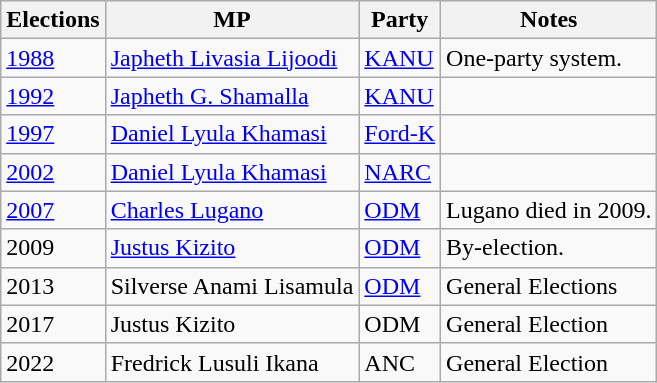<table class="wikitable">
<tr>
<th>Elections</th>
<th>MP </th>
<th>Party</th>
<th>Notes</th>
</tr>
<tr>
<td><a href='#'>1988</a></td>
<td><a href='#'>Japheth Livasia Lijoodi</a></td>
<td><a href='#'>KANU</a></td>
<td>One-party system.</td>
</tr>
<tr>
<td><a href='#'>1992</a></td>
<td><a href='#'>Japheth G. Shamalla</a></td>
<td><a href='#'>KANU</a></td>
<td></td>
</tr>
<tr>
<td><a href='#'>1997</a></td>
<td><a href='#'>Daniel Lyula Khamasi</a></td>
<td><a href='#'>Ford-K</a></td>
<td></td>
</tr>
<tr>
<td><a href='#'>2002</a></td>
<td><a href='#'>Daniel Lyula Khamasi</a></td>
<td><a href='#'>NARC</a></td>
<td></td>
</tr>
<tr>
<td><a href='#'>2007</a></td>
<td><a href='#'>Charles Lugano</a></td>
<td><a href='#'>ODM</a></td>
<td>Lugano died in 2009.</td>
</tr>
<tr>
<td>2009</td>
<td><a href='#'>Justus Kizito</a></td>
<td><a href='#'>ODM</a></td>
<td>By-election.</td>
</tr>
<tr>
<td>2013</td>
<td>Silverse Anami Lisamula</td>
<td><a href='#'>ODM</a></td>
<td>General Elections</td>
</tr>
<tr>
<td>2017</td>
<td>Justus Kizito</td>
<td>ODM</td>
<td>General Election</td>
</tr>
<tr>
<td>2022</td>
<td>Fredrick Lusuli Ikana</td>
<td>ANC</td>
<td>General Election</td>
</tr>
</table>
